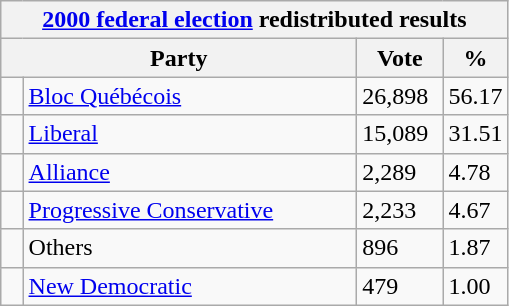<table class="wikitable">
<tr>
<th colspan="4"><a href='#'>2000 federal election</a> redistributed results</th>
</tr>
<tr>
<th bgcolor="#DDDDFF" width="230px" colspan="2">Party</th>
<th bgcolor="#DDDDFF" width="50px">Vote</th>
<th bgcolor="#DDDDFF" width="30px">%</th>
</tr>
<tr>
<td> </td>
<td><a href='#'>Bloc Québécois</a></td>
<td>26,898</td>
<td>56.17</td>
</tr>
<tr>
<td> </td>
<td><a href='#'>Liberal</a></td>
<td>15,089</td>
<td>31.51</td>
</tr>
<tr>
<td> </td>
<td><a href='#'>Alliance</a></td>
<td>2,289</td>
<td>4.78</td>
</tr>
<tr>
<td> </td>
<td><a href='#'>Progressive Conservative</a></td>
<td>2,233</td>
<td>4.67</td>
</tr>
<tr>
<td> </td>
<td>Others</td>
<td>896</td>
<td>1.87</td>
</tr>
<tr>
<td> </td>
<td><a href='#'>New Democratic</a></td>
<td>479</td>
<td>1.00</td>
</tr>
</table>
